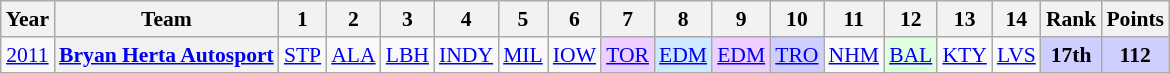<table class="wikitable" style="text-align:center; font-size:90%">
<tr>
<th>Year</th>
<th>Team</th>
<th>1</th>
<th>2</th>
<th>3</th>
<th>4</th>
<th>5</th>
<th>6</th>
<th>7</th>
<th>8</th>
<th>9</th>
<th>10</th>
<th>11</th>
<th>12</th>
<th>13</th>
<th>14</th>
<th>Rank</th>
<th>Points</th>
</tr>
<tr>
<td><a href='#'>2011</a></td>
<th><a href='#'>Bryan Herta Autosport</a></th>
<td><a href='#'>STP</a></td>
<td><a href='#'>ALA</a></td>
<td><a href='#'>LBH</a></td>
<td><a href='#'>INDY</a></td>
<td><a href='#'>MIL</a></td>
<td><a href='#'>IOW</a></td>
<td style="background:#EFCFFF;"><a href='#'>TOR</a><br></td>
<td style="background:#CFEAFF;"><a href='#'>EDM</a><br></td>
<td style="background:#EFCFFF;"><a href='#'>EDM</a><br></td>
<td style="background:#CFCFFF;"><a href='#'>TRO</a><br></td>
<td><a href='#'>NHM</a></td>
<td style="background:#DFFFDF;"><a href='#'>BAL</a><br></td>
<td><a href='#'>KTY</a></td>
<td><a href='#'>LVS</a></td>
<td style="background:#CFCFFF;"><strong>17th</strong></td>
<td style="background:#CFCFFF;"><strong>112</strong></td>
</tr>
</table>
